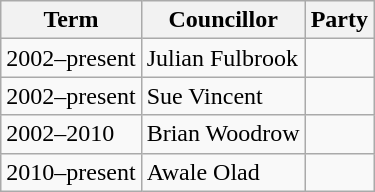<table class="wikitable">
<tr>
<th>Term</th>
<th>Councillor</th>
<th colspan=2>Party</th>
</tr>
<tr>
<td>2002–present</td>
<td>Julian Fulbrook</td>
<td></td>
</tr>
<tr>
<td>2002–present</td>
<td>Sue Vincent</td>
<td></td>
</tr>
<tr>
<td>2002–2010</td>
<td>Brian Woodrow</td>
<td></td>
</tr>
<tr>
<td>2010–present</td>
<td>Awale Olad</td>
<td></td>
</tr>
</table>
